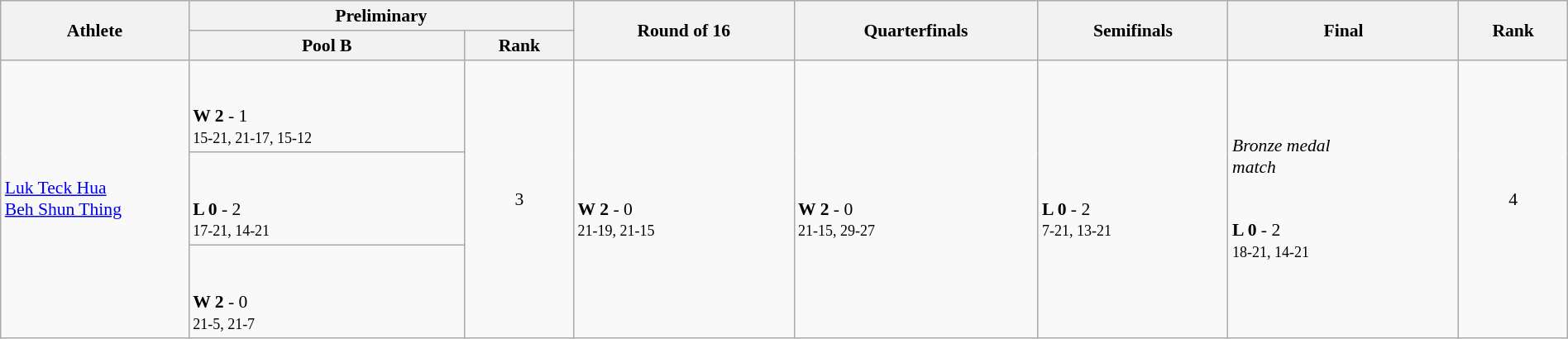<table class=wikitable width="100%" style="font-size:90%; text-align:center">
<tr>
<th rowspan="2" width="12%">Athlete</th>
<th colspan="2">Preliminary</th>
<th rowspan="2">Round of 16</th>
<th rowspan="2">Quarterfinals</th>
<th rowspan="2">Semifinals</th>
<th rowspan="2">Final</th>
<th rowspan="2">Rank</th>
</tr>
<tr>
<th>Pool B</th>
<th>Rank</th>
</tr>
<tr>
<td rowspan=3 align=left><a href='#'>Luk Teck Hua</a><br><a href='#'>Beh Shun Thing</a></td>
<td align=left><br><br><strong>W 2</strong> - 1<br><small>15-21, 21-17, 15-12</small></td>
<td rowspan=3>3 <strong></strong></td>
<td align=left rowspan=3><br><br><strong>W 2</strong> - 0<br><small>21-19, 21-15</small></td>
<td align=left rowspan=3><br><br><strong>W 2</strong> - 0<br><small>21-15, 29-27</small></td>
<td align=left rowspan=3><br><br><strong>L 0</strong> - 2<br><small>7-21, 13-21</small></td>
<td align=left rowspan=3><em>Bronze medal<br>match</em><br><br><br><strong>L 0</strong> - 2<br><small>18-21, 14-21</small></td>
<td rowspan=3>4</td>
</tr>
<tr>
<td align=left><br><br><strong>L 0</strong> - 2<br><small>17-21, 14-21</small></td>
</tr>
<tr>
<td align=left><br><br><strong>W 2</strong> - 0<br><small>21-5, 21-7</small></td>
</tr>
</table>
